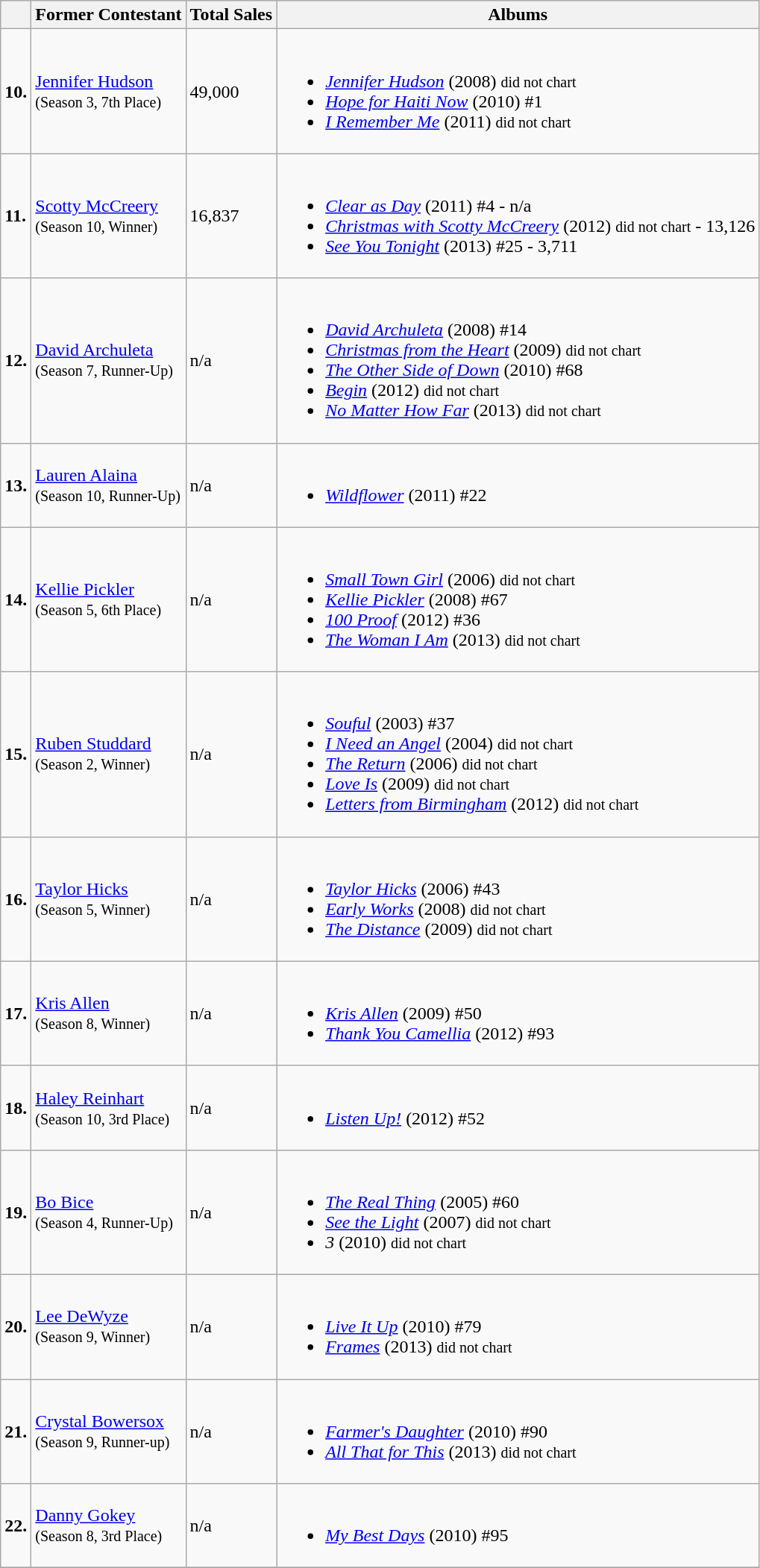<table class="wikitable">
<tr>
<th></th>
<th>Former Contestant</th>
<th>Total Sales</th>
<th>Albums</th>
</tr>
<tr>
<td><strong>10.</strong></td>
<td><a href='#'>Jennifer Hudson</a> <small><br>(Season 3, 7th Place)</small><br></td>
<td>49,000</td>
<td><br><ul><li><em><a href='#'>Jennifer Hudson</a></em> (2008) <small>did not chart</small></li><li><em><a href='#'>Hope for Haiti Now</a></em> (2010) #1</li><li><em><a href='#'>I Remember Me</a></em> (2011) <small>did not chart</small></li></ul></td>
</tr>
<tr>
<td><strong>11.</strong></td>
<td><a href='#'>Scotty McCreery</a> <small><br>(Season 10, Winner)</small><br></td>
<td>16,837</td>
<td><br><ul><li><em><a href='#'>Clear as Day</a></em> (2011) #4 - n/a</li><li><em><a href='#'>Christmas with Scotty McCreery</a></em> (2012) <small>did not chart</small> - 13,126</li><li><em><a href='#'>See You Tonight</a></em> (2013) #25 - 3,711</li></ul></td>
</tr>
<tr>
<td><strong>12.</strong></td>
<td><a href='#'>David Archuleta</a> <small><br>(Season 7, Runner-Up)</small><br></td>
<td>n/a</td>
<td><br><ul><li><em><a href='#'>David Archuleta</a></em> (2008) #14</li><li><em><a href='#'>Christmas from the Heart</a></em> (2009) <small>did not chart</small></li><li><em><a href='#'>The Other Side of Down</a></em> (2010) #68</li><li><em><a href='#'>Begin</a></em> (2012) <small>did not chart</small></li><li><em><a href='#'>No Matter How Far</a></em> (2013) <small>did not chart</small></li></ul></td>
</tr>
<tr>
<td><strong>13.</strong></td>
<td><a href='#'>Lauren Alaina</a> <small><br>(Season 10, Runner-Up)</small><br></td>
<td>n/a</td>
<td><br><ul><li><em><a href='#'>Wildflower</a></em> (2011) #22</li></ul></td>
</tr>
<tr>
<td><strong>14.</strong></td>
<td><a href='#'>Kellie Pickler</a> <small><br>(Season 5, 6th Place)</small><br></td>
<td>n/a</td>
<td><br><ul><li><em><a href='#'>Small Town Girl</a></em> (2006) <small>did not chart</small></li><li><em><a href='#'>Kellie Pickler</a></em> (2008) #67</li><li><em><a href='#'>100 Proof</a></em> (2012) #36</li><li><em><a href='#'>The Woman I Am</a></em> (2013) <small>did not chart</small></li></ul></td>
</tr>
<tr>
<td><strong>15.</strong></td>
<td><a href='#'>Ruben Studdard</a> <small><br>(Season 2, Winner)</small><br></td>
<td>n/a</td>
<td><br><ul><li><em><a href='#'>Souful</a></em> (2003) #37</li><li><em><a href='#'>I Need an Angel</a></em> (2004) <small>did not chart</small></li><li><em><a href='#'>The Return</a></em> (2006) <small>did not chart</small></li><li><em><a href='#'>Love Is</a></em> (2009) <small>did not chart</small></li><li><em><a href='#'>Letters from Birmingham</a></em> (2012) <small>did not chart</small></li></ul></td>
</tr>
<tr>
<td><strong>16.</strong></td>
<td><a href='#'>Taylor Hicks</a> <small><br>(Season 5, Winner)</small><br></td>
<td>n/a</td>
<td><br><ul><li><em><a href='#'>Taylor Hicks</a></em> (2006) #43</li><li><em><a href='#'>Early Works</a></em> (2008) <small>did not chart</small></li><li><em><a href='#'>The Distance</a></em> (2009) <small>did not chart</small></li></ul></td>
</tr>
<tr>
<td><strong>17.</strong></td>
<td><a href='#'>Kris Allen</a> <small><br>(Season 8, Winner)</small><br></td>
<td>n/a</td>
<td><br><ul><li><em><a href='#'>Kris Allen</a></em> (2009) #50</li><li><em><a href='#'>Thank You Camellia</a></em> (2012) #93</li></ul></td>
</tr>
<tr>
<td><strong>18.</strong></td>
<td><a href='#'>Haley Reinhart</a> <small><br>(Season 10, 3rd Place)</small><br></td>
<td>n/a</td>
<td><br><ul><li><em><a href='#'>Listen Up!</a></em> (2012) #52</li></ul></td>
</tr>
<tr>
<td><strong>19.</strong></td>
<td><a href='#'>Bo Bice</a> <small><br>(Season 4, Runner-Up)</small><br></td>
<td>n/a</td>
<td><br><ul><li><em><a href='#'>The Real Thing</a></em> (2005) #60</li><li><em><a href='#'>See the Light</a></em> (2007) <small>did not chart</small></li><li><em>3</em> (2010) <small>did not chart</small></li></ul></td>
</tr>
<tr>
<td><strong>20.</strong></td>
<td><a href='#'>Lee DeWyze</a> <small><br>(Season 9, Winner)</small><br></td>
<td>n/a</td>
<td><br><ul><li><em><a href='#'>Live It Up</a></em> (2010) #79</li><li><em><a href='#'>Frames</a></em> (2013) <small>did not chart</small></li></ul></td>
</tr>
<tr>
<td><strong>21.</strong></td>
<td><a href='#'>Crystal Bowersox</a> <small><br>(Season 9, Runner-up)</small><br></td>
<td>n/a</td>
<td><br><ul><li><em><a href='#'>Farmer's Daughter</a></em> (2010) #90</li><li><em><a href='#'>All That for This</a></em> (2013) <small>did not chart</small></li></ul></td>
</tr>
<tr>
<td><strong>22.</strong></td>
<td><a href='#'>Danny Gokey</a> <small><br>(Season 8, 3rd Place)</small><br></td>
<td>n/a</td>
<td><br><ul><li><em><a href='#'>My Best Days</a></em> (2010) #95</li></ul></td>
</tr>
<tr>
</tr>
</table>
